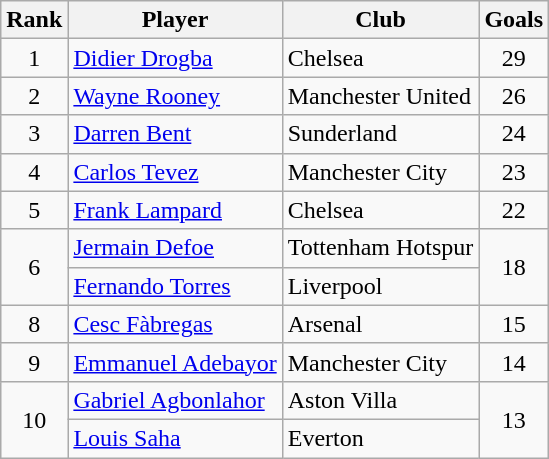<table class="wikitable" style="text-align:center">
<tr>
<th>Rank</th>
<th>Player</th>
<th>Club</th>
<th>Goals</th>
</tr>
<tr>
<td>1</td>
<td align="left"> <a href='#'>Didier Drogba</a></td>
<td align="left">Chelsea</td>
<td>29</td>
</tr>
<tr>
<td>2</td>
<td align="left"> <a href='#'>Wayne Rooney</a></td>
<td align="left">Manchester United</td>
<td>26</td>
</tr>
<tr>
<td>3</td>
<td align="left"> <a href='#'>Darren Bent</a></td>
<td align="left">Sunderland</td>
<td>24</td>
</tr>
<tr>
<td>4</td>
<td align="left"> <a href='#'>Carlos Tevez</a></td>
<td align="left">Manchester City</td>
<td>23</td>
</tr>
<tr>
<td>5</td>
<td align="left"> <a href='#'>Frank Lampard</a></td>
<td align="left">Chelsea</td>
<td>22</td>
</tr>
<tr>
<td rowspan="2">6</td>
<td align="left"> <a href='#'>Jermain Defoe</a></td>
<td align="left">Tottenham Hotspur</td>
<td rowspan=2>18</td>
</tr>
<tr>
<td align="left"> <a href='#'>Fernando Torres</a></td>
<td align="left">Liverpool</td>
</tr>
<tr>
<td>8</td>
<td align="left"> <a href='#'>Cesc Fàbregas</a></td>
<td align="left">Arsenal</td>
<td>15</td>
</tr>
<tr>
<td>9</td>
<td align="left"> <a href='#'>Emmanuel Adebayor</a></td>
<td align="left">Manchester City</td>
<td>14</td>
</tr>
<tr>
<td rowspan="2">10</td>
<td align="left"> <a href='#'>Gabriel Agbonlahor</a></td>
<td align="left">Aston Villa</td>
<td rowspan=2>13</td>
</tr>
<tr>
<td align="left"> <a href='#'>Louis Saha</a></td>
<td align="left">Everton</td>
</tr>
</table>
